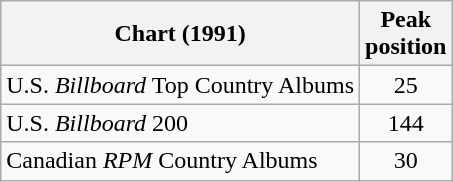<table class="wikitable">
<tr>
<th>Chart (1991)</th>
<th>Peak<br>position</th>
</tr>
<tr>
<td>U.S. <em>Billboard</em> Top Country Albums</td>
<td align="center">25</td>
</tr>
<tr>
<td>U.S. <em>Billboard</em> 200</td>
<td align="center">144</td>
</tr>
<tr>
<td>Canadian <em>RPM</em> Country Albums</td>
<td align="center">30</td>
</tr>
</table>
